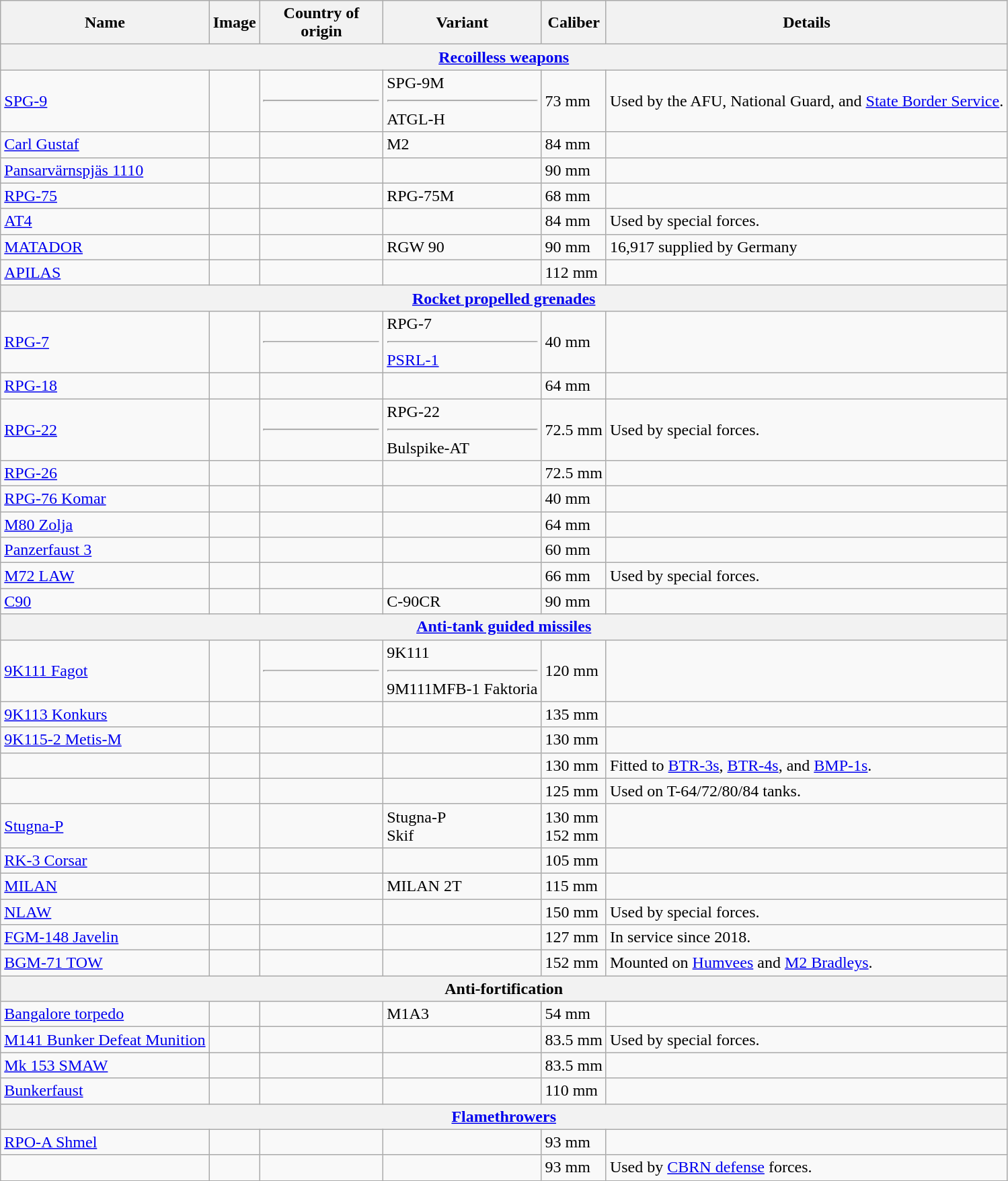<table class="wikitable sortable">
<tr>
<th>Name</th>
<th>Image</th>
<th style="width:115px;">Country of origin</th>
<th>Variant</th>
<th>Caliber</th>
<th>Details</th>
</tr>
<tr>
<th colspan="6"><a href='#'>Recoilless weapons</a></th>
</tr>
<tr>
<td><a href='#'>SPG-9</a></td>
<td></td>
<td><hr></td>
<td>SPG-9M<hr>ATGL-H</td>
<td>73 mm</td>
<td>Used by the AFU, National Guard, and <a href='#'>State Border Service</a>.</td>
</tr>
<tr>
<td><a href='#'>Carl Gustaf</a></td>
<td></td>
<td></td>
<td>M2</td>
<td>84 mm</td>
<td></td>
</tr>
<tr>
<td><a href='#'>Pansarvärnspjäs 1110</a></td>
<td></td>
<td></td>
<td></td>
<td>90 mm</td>
<td></td>
</tr>
<tr>
<td><a href='#'>RPG-75</a></td>
<td></td>
<td></td>
<td>RPG-75M</td>
<td>68 mm</td>
<td></td>
</tr>
<tr>
<td><a href='#'>AT4</a></td>
<td></td>
<td></td>
<td></td>
<td>84 mm</td>
<td>Used by special forces.</td>
</tr>
<tr>
<td><a href='#'>MATADOR</a></td>
<td></td>
<td></td>
<td>RGW 90</td>
<td>90 mm</td>
<td>16,917 supplied by Germany</td>
</tr>
<tr>
<td><a href='#'>APILAS</a></td>
<td></td>
<td></td>
<td></td>
<td>112 mm</td>
<td></td>
</tr>
<tr>
<th colspan="6"><a href='#'>Rocket propelled grenades</a></th>
</tr>
<tr>
<td><a href='#'>RPG-7</a></td>
<td></td>
<td><hr></td>
<td>RPG-7<hr><a href='#'>PSRL-1</a></td>
<td>40 mm</td>
<td></td>
</tr>
<tr>
<td><a href='#'>RPG-18</a></td>
<td></td>
<td></td>
<td></td>
<td>64 mm</td>
<td></td>
</tr>
<tr>
<td><a href='#'>RPG-22</a></td>
<td></td>
<td><hr></td>
<td>RPG-22<hr>Bulspike-AT</td>
<td>72.5 mm</td>
<td>Used by special forces.</td>
</tr>
<tr>
<td><a href='#'>RPG-26</a></td>
<td></td>
<td></td>
<td></td>
<td>72.5 mm</td>
<td></td>
</tr>
<tr>
<td><a href='#'>RPG-76 Komar</a></td>
<td></td>
<td></td>
<td></td>
<td>40 mm</td>
<td></td>
</tr>
<tr>
<td><a href='#'>M80 Zolja</a></td>
<td></td>
<td></td>
<td></td>
<td>64 mm</td>
<td></td>
</tr>
<tr>
<td><a href='#'>Panzerfaust 3</a></td>
<td></td>
<td></td>
<td></td>
<td>60 mm</td>
<td></td>
</tr>
<tr>
<td><a href='#'>M72 LAW</a></td>
<td></td>
<td></td>
<td></td>
<td>66 mm</td>
<td>Used by special forces.</td>
</tr>
<tr>
<td><a href='#'>C90</a></td>
<td></td>
<td></td>
<td>C-90CR</td>
<td>90 mm</td>
<td></td>
</tr>
<tr>
<th colspan="6"><a href='#'>Anti-tank guided missiles</a></th>
</tr>
<tr>
<td><a href='#'>9K111 Fagot</a></td>
<td></td>
<td><hr></td>
<td>9K111<hr>9M111MFB-1 Faktoria</td>
<td>120 mm</td>
<td></td>
</tr>
<tr>
<td><a href='#'>9K113 Konkurs</a></td>
<td></td>
<td></td>
<td></td>
<td>135 mm</td>
<td></td>
</tr>
<tr>
<td><a href='#'>9K115-2 Metis-M</a></td>
<td></td>
<td></td>
<td></td>
<td>130 mm</td>
<td></td>
</tr>
<tr>
<td></td>
<td></td>
<td></td>
<td></td>
<td>130 mm</td>
<td>Fitted to <a href='#'>BTR-3s</a>, <a href='#'>BTR-4s</a>, and <a href='#'>BMP-1s</a>.</td>
</tr>
<tr>
<td></td>
<td></td>
<td></td>
<td></td>
<td>125 mm</td>
<td>Used on T-64/72/80/84 tanks.</td>
</tr>
<tr>
<td><a href='#'>Stugna-P</a></td>
<td></td>
<td></td>
<td>Stugna-P<br>Skif</td>
<td>130 mm<br>152 mm</td>
<td></td>
</tr>
<tr>
<td><a href='#'>RK-3 Corsar</a></td>
<td></td>
<td></td>
<td></td>
<td>105 mm</td>
<td></td>
</tr>
<tr>
<td><a href='#'>MILAN</a></td>
<td></td>
<td><br></td>
<td>MILAN 2T</td>
<td>115 mm</td>
<td></td>
</tr>
<tr>
<td><a href='#'>NLAW</a></td>
<td></td>
<td><br></td>
<td></td>
<td>150 mm</td>
<td>Used by special forces.</td>
</tr>
<tr>
<td><a href='#'>FGM-148 Javelin</a></td>
<td></td>
<td></td>
<td></td>
<td>127 mm</td>
<td>In service since 2018.</td>
</tr>
<tr>
<td><a href='#'>BGM-71 TOW</a></td>
<td></td>
<td></td>
<td></td>
<td>152 mm</td>
<td>Mounted on <a href='#'>Humvees</a> and <a href='#'>M2 Bradleys</a>.</td>
</tr>
<tr>
<th colspan="6">Anti-fortification</th>
</tr>
<tr>
<td><a href='#'>Bangalore torpedo</a></td>
<td></td>
<td></td>
<td>M1A3</td>
<td>54 mm</td>
<td></td>
</tr>
<tr>
<td><a href='#'>M141 Bunker Defeat Munition</a></td>
<td></td>
<td></td>
<td></td>
<td>83.5 mm</td>
<td>Used by special forces.</td>
</tr>
<tr>
<td><a href='#'>Mk 153 SMAW</a></td>
<td></td>
<td></td>
<td></td>
<td>83.5 mm</td>
<td></td>
</tr>
<tr>
<td><a href='#'>Bunkerfaust</a></td>
<td></td>
<td></td>
<td></td>
<td>110 mm</td>
<td></td>
</tr>
<tr>
<th colspan="6"><a href='#'>Flamethrowers</a></th>
</tr>
<tr>
<td><a href='#'>RPO-A Shmel</a></td>
<td></td>
<td></td>
<td></td>
<td>93 mm</td>
<td></td>
</tr>
<tr>
<td></td>
<td></td>
<td></td>
<td></td>
<td>93 mm</td>
<td>Used by <a href='#'>CBRN defense</a> forces.</td>
</tr>
<tr>
</tr>
</table>
